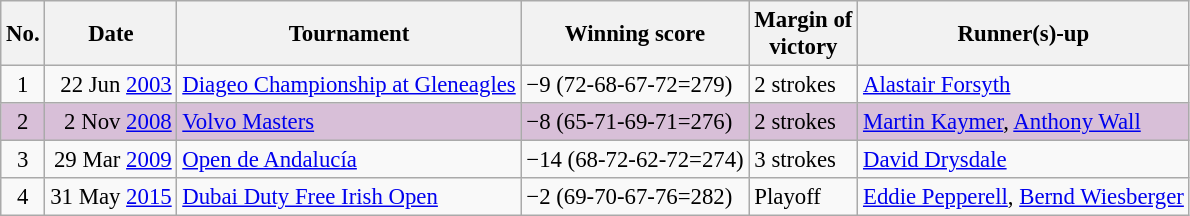<table class="wikitable" style="font-size:95%;">
<tr>
<th>No.</th>
<th>Date</th>
<th>Tournament</th>
<th>Winning score</th>
<th>Margin of<br>victory</th>
<th>Runner(s)-up</th>
</tr>
<tr>
<td align=center>1</td>
<td align=right>22 Jun <a href='#'>2003</a></td>
<td><a href='#'>Diageo Championship at Gleneagles</a></td>
<td>−9 (72-68-67-72=279)</td>
<td>2 strokes</td>
<td> <a href='#'>Alastair Forsyth</a></td>
</tr>
<tr style="background:thistle">
<td align=center>2</td>
<td align=right>2 Nov <a href='#'>2008</a></td>
<td><a href='#'>Volvo Masters</a></td>
<td>−8 (65-71-69-71=276)</td>
<td>2 strokes</td>
<td> <a href='#'>Martin Kaymer</a>,  <a href='#'>Anthony Wall</a></td>
</tr>
<tr>
<td align=center>3</td>
<td align=right>29 Mar <a href='#'>2009</a></td>
<td><a href='#'>Open de Andalucía</a></td>
<td>−14 (68-72-62-72=274)</td>
<td>3 strokes</td>
<td> <a href='#'>David Drysdale</a></td>
</tr>
<tr>
<td align=center>4</td>
<td align=right>31 May <a href='#'>2015</a></td>
<td><a href='#'>Dubai Duty Free Irish Open</a></td>
<td>−2 (69-70-67-76=282)</td>
<td>Playoff</td>
<td> <a href='#'>Eddie Pepperell</a>,  <a href='#'>Bernd Wiesberger</a></td>
</tr>
</table>
